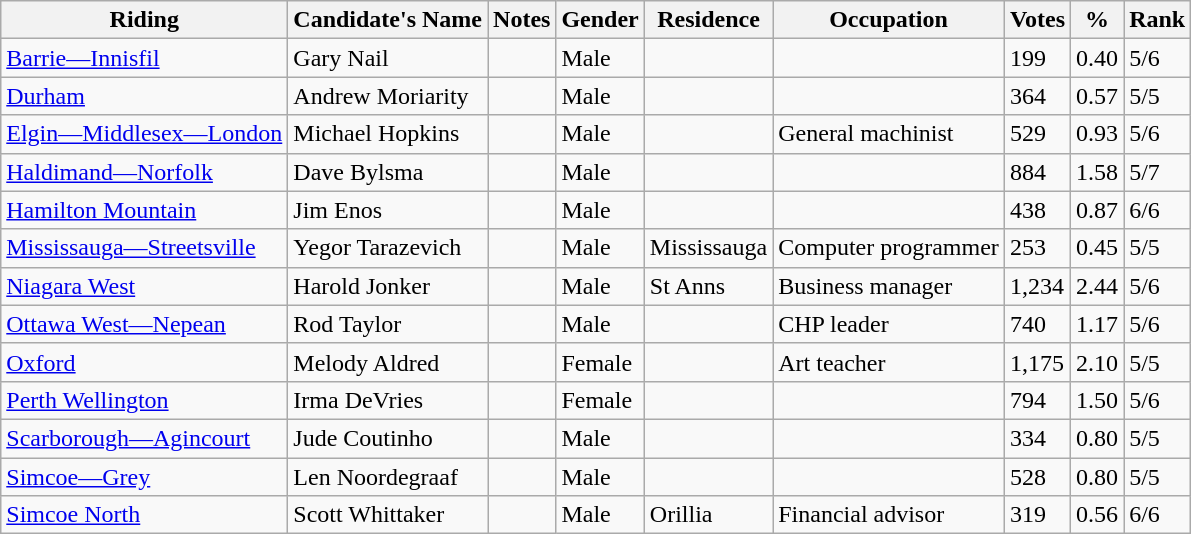<table class="wikitable sortable">
<tr>
<th>Riding<br></th>
<th>Candidate's Name</th>
<th>Notes</th>
<th>Gender</th>
<th>Residence</th>
<th>Occupation</th>
<th>Votes</th>
<th>%</th>
<th>Rank</th>
</tr>
<tr>
<td><a href='#'>Barrie—Innisfil</a></td>
<td>Gary Nail</td>
<td></td>
<td>Male</td>
<td></td>
<td></td>
<td>199</td>
<td>0.40</td>
<td>5/6</td>
</tr>
<tr>
<td><a href='#'>Durham</a></td>
<td>Andrew Moriarity</td>
<td></td>
<td>Male</td>
<td></td>
<td></td>
<td>364</td>
<td>0.57</td>
<td>5/5</td>
</tr>
<tr>
<td><a href='#'>Elgin—Middlesex—London</a></td>
<td>Michael Hopkins</td>
<td></td>
<td>Male</td>
<td></td>
<td>General machinist</td>
<td>529</td>
<td>0.93</td>
<td>5/6</td>
</tr>
<tr>
<td><a href='#'>Haldimand—Norfolk</a></td>
<td>Dave Bylsma</td>
<td></td>
<td>Male</td>
<td></td>
<td></td>
<td>884</td>
<td>1.58</td>
<td>5/7</td>
</tr>
<tr>
<td><a href='#'>Hamilton Mountain</a></td>
<td>Jim Enos</td>
<td></td>
<td>Male</td>
<td></td>
<td></td>
<td>438</td>
<td>0.87</td>
<td>6/6</td>
</tr>
<tr>
<td><a href='#'>Mississauga—Streetsville</a></td>
<td>Yegor Tarazevich</td>
<td></td>
<td>Male</td>
<td>Mississauga</td>
<td>Computer programmer</td>
<td>253</td>
<td>0.45</td>
<td>5/5</td>
</tr>
<tr>
<td><a href='#'>Niagara West</a></td>
<td>Harold Jonker</td>
<td></td>
<td>Male</td>
<td>St Anns</td>
<td>Business manager</td>
<td>1,234</td>
<td>2.44</td>
<td>5/6</td>
</tr>
<tr>
<td><a href='#'>Ottawa West—Nepean</a></td>
<td>Rod Taylor</td>
<td></td>
<td>Male</td>
<td></td>
<td>CHP leader</td>
<td>740</td>
<td>1.17</td>
<td>5/6</td>
</tr>
<tr>
<td><a href='#'>Oxford</a></td>
<td>Melody Aldred</td>
<td></td>
<td>Female</td>
<td></td>
<td>Art teacher</td>
<td>1,175</td>
<td>2.10</td>
<td>5/5</td>
</tr>
<tr>
<td><a href='#'>Perth Wellington</a></td>
<td>Irma DeVries</td>
<td></td>
<td>Female</td>
<td></td>
<td></td>
<td>794</td>
<td>1.50</td>
<td>5/6</td>
</tr>
<tr>
<td><a href='#'>Scarborough—Agincourt</a></td>
<td>Jude Coutinho</td>
<td></td>
<td>Male</td>
<td></td>
<td></td>
<td>334</td>
<td>0.80</td>
<td>5/5</td>
</tr>
<tr>
<td><a href='#'>Simcoe—Grey</a></td>
<td>Len Noordegraaf</td>
<td></td>
<td>Male</td>
<td></td>
<td></td>
<td>528</td>
<td>0.80</td>
<td>5/5</td>
</tr>
<tr>
<td><a href='#'>Simcoe North</a></td>
<td>Scott Whittaker</td>
<td></td>
<td>Male</td>
<td>Orillia</td>
<td>Financial advisor</td>
<td>319</td>
<td>0.56</td>
<td>6/6</td>
</tr>
</table>
